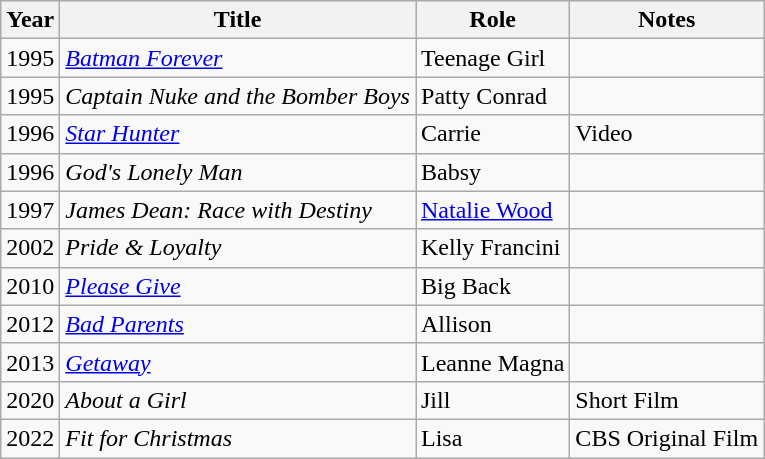<table class="wikitable sortable">
<tr>
<th>Year</th>
<th>Title</th>
<th>Role</th>
<th class="unsortable">Notes</th>
</tr>
<tr>
<td>1995</td>
<td><em><a href='#'>Batman Forever</a></em></td>
<td>Teenage Girl</td>
<td></td>
</tr>
<tr>
<td>1995</td>
<td><em>Captain Nuke and the Bomber Boys</em></td>
<td>Patty Conrad</td>
<td></td>
</tr>
<tr>
<td>1996</td>
<td><em><a href='#'>Star Hunter</a></em></td>
<td>Carrie</td>
<td>Video</td>
</tr>
<tr>
<td>1996</td>
<td><em>God's Lonely Man</em></td>
<td>Babsy</td>
<td></td>
</tr>
<tr>
<td>1997</td>
<td><em>James Dean: Race with Destiny</em></td>
<td><a href='#'>Natalie Wood</a></td>
<td></td>
</tr>
<tr>
<td>2002</td>
<td><em>Pride & Loyalty</em></td>
<td>Kelly Francini</td>
<td></td>
</tr>
<tr>
<td>2010</td>
<td><em><a href='#'>Please Give</a></em></td>
<td>Big Back</td>
<td></td>
</tr>
<tr>
<td>2012</td>
<td><em><a href='#'>Bad Parents</a></em></td>
<td>Allison</td>
<td></td>
</tr>
<tr>
<td>2013</td>
<td><em><a href='#'>Getaway</a></em></td>
<td>Leanne Magna</td>
<td></td>
</tr>
<tr>
<td>2020</td>
<td><em>About a Girl</em></td>
<td>Jill</td>
<td>Short Film</td>
</tr>
<tr>
<td>2022</td>
<td><em>Fit for Christmas</em></td>
<td>Lisa</td>
<td>CBS Original Film</td>
</tr>
</table>
